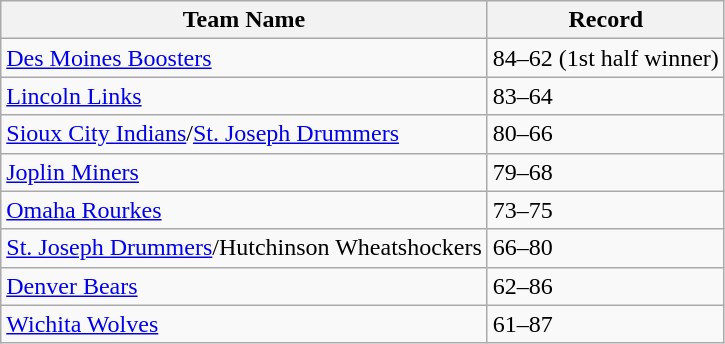<table class="wikitable">
<tr>
<th>Team Name</th>
<th>Record</th>
</tr>
<tr>
<td><a href='#'>Des Moines Boosters</a></td>
<td>84–62 (1st half winner)</td>
</tr>
<tr>
<td><a href='#'>Lincoln Links</a></td>
<td>83–64</td>
</tr>
<tr>
<td><a href='#'>Sioux City Indians</a>/<a href='#'>St. Joseph Drummers</a></td>
<td>80–66</td>
</tr>
<tr>
<td><a href='#'>Joplin Miners</a></td>
<td>79–68</td>
</tr>
<tr>
<td><a href='#'>Omaha Rourkes</a></td>
<td>73–75</td>
</tr>
<tr>
<td><a href='#'>St. Joseph Drummers</a>/Hutchinson Wheatshockers</td>
<td>66–80</td>
</tr>
<tr>
<td><a href='#'>Denver Bears</a></td>
<td>62–86</td>
</tr>
<tr>
<td><a href='#'>Wichita Wolves</a></td>
<td>61–87</td>
</tr>
</table>
